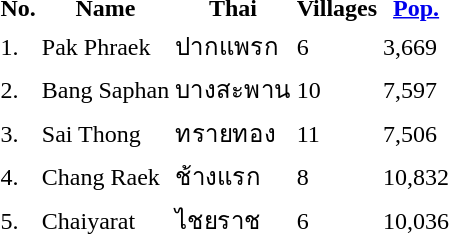<table>
<tr>
<th>No.</th>
<th>Name</th>
<th>Thai</th>
<th>Villages</th>
<th><a href='#'>Pop.</a></th>
<td>    </td>
</tr>
<tr>
<td>1.</td>
<td>Pak Phraek</td>
<td>ปากแพรก</td>
<td>6</td>
<td>3,669</td>
<td></td>
</tr>
<tr>
<td>2.</td>
<td>Bang Saphan</td>
<td>บางสะพาน</td>
<td>10</td>
<td>7,597</td>
<td></td>
</tr>
<tr>
<td>3.</td>
<td>Sai Thong</td>
<td>ทรายทอง</td>
<td>11</td>
<td>7,506</td>
<td></td>
</tr>
<tr>
<td>4.</td>
<td>Chang Raek</td>
<td>ช้างแรก</td>
<td>8</td>
<td>10,832</td>
<td></td>
</tr>
<tr>
<td>5.</td>
<td>Chaiyarat</td>
<td>ไชยราช</td>
<td>6</td>
<td>10,036</td>
<td></td>
</tr>
</table>
